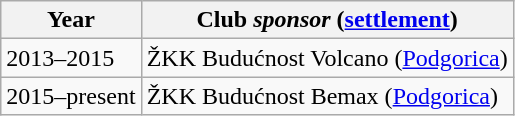<table class="wikitable">
<tr>
<th>Year</th>
<th>Club <em>sponsor</em> (<a href='#'>settlement</a>)</th>
</tr>
<tr>
<td>2013–2015</td>
<td>ŽKK Budućnost Volcano (<a href='#'>Podgorica</a>)</td>
</tr>
<tr>
<td>2015–present</td>
<td>ŽKK Budućnost Bemax (<a href='#'>Podgorica</a>)</td>
</tr>
</table>
